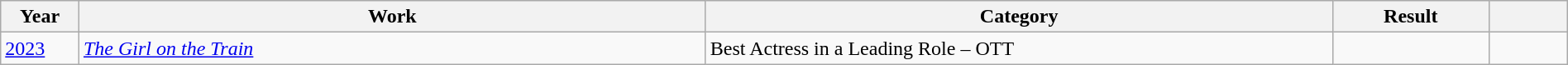<table class="wikitable" style="width:100%;">
<tr>
<th width=5%>Year</th>
<th style="width:40%;">Work</th>
<th style="width:40%;">Category</th>
<th style="width:10%;">Result</th>
<th width=5%></th>
</tr>
<tr>
<td><a href='#'>2023</a></td>
<td><em><a href='#'>The Girl on the Train</a></em></td>
<td>Best Actress in a Leading Role – OTT</td>
<td></td>
<td style="text-align:center;"></td>
</tr>
</table>
